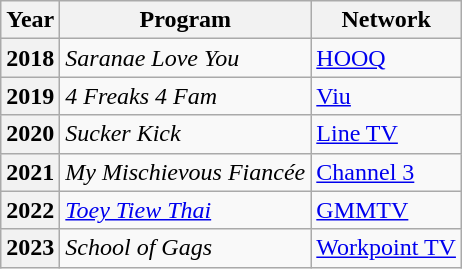<table class="wikitable plainrowheaders">
<tr>
<th>Year</th>
<th>Program</th>
<th>Network</th>
</tr>
<tr>
<th scope="row">2018</th>
<td><em>Saranae Love You</em></td>
<td><a href='#'>HOOQ</a></td>
</tr>
<tr>
<th scope="row">2019</th>
<td><em>4 Freaks 4 Fam</em></td>
<td><a href='#'>Viu</a></td>
</tr>
<tr>
<th scope="row">2020</th>
<td><em>Sucker Kick</em></td>
<td><a href='#'>Line TV</a></td>
</tr>
<tr>
<th scope="row">2021</th>
<td><em>My Mischievous Fiancée</em></td>
<td><a href='#'>Channel 3</a></td>
</tr>
<tr>
<th scope="row">2022</th>
<td><em><a href='#'>Toey Tiew Thai</a></em></td>
<td><a href='#'>GMMTV</a></td>
</tr>
<tr>
<th scope="row">2023</th>
<td><em>School of Gags</em></td>
<td><a href='#'>Workpoint TV</a></td>
</tr>
</table>
